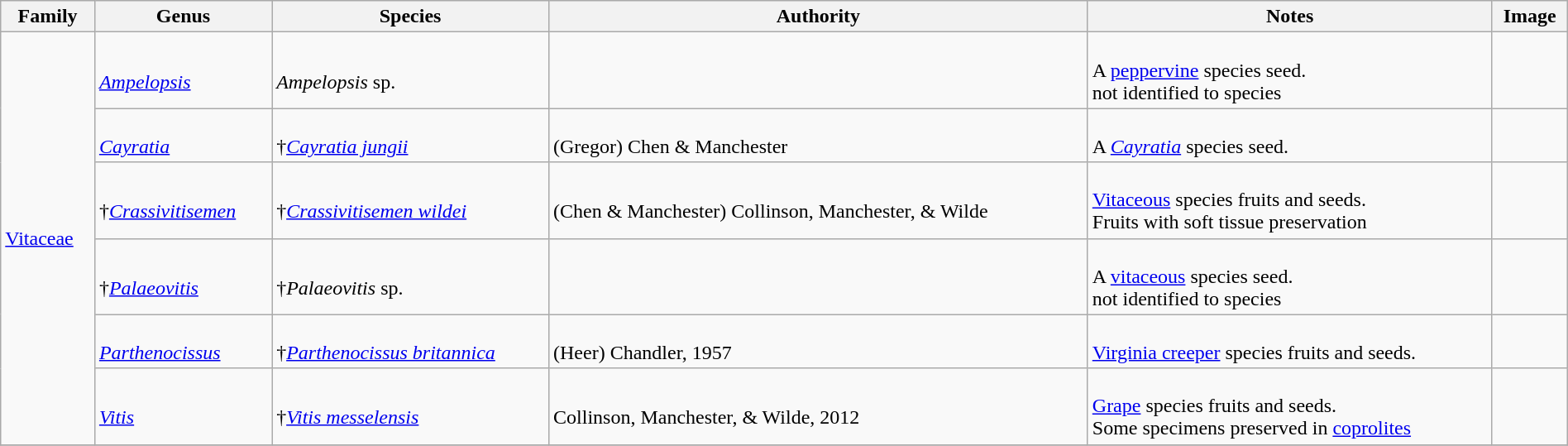<table class="wikitable" align="center" width="100%">
<tr>
<th>Family</th>
<th>Genus</th>
<th>Species</th>
<th>Authority</th>
<th>Notes</th>
<th>Image</th>
</tr>
<tr>
<td rowspan=6><a href='#'>Vitaceae</a></td>
<td><br><em><a href='#'>Ampelopsis</a></em></td>
<td><br><em>Ampelopsis</em> sp.</td>
<td></td>
<td><br>A <a href='#'>peppervine</a> species seed.<br>not identified to species</td>
<td></td>
</tr>
<tr>
<td><br><em><a href='#'>Cayratia</a></em></td>
<td><br>†<em><a href='#'>Cayratia jungii</a></em></td>
<td><br>(Gregor) Chen & Manchester</td>
<td><br>A <em><a href='#'>Cayratia</a></em> species seed.</td>
<td></td>
</tr>
<tr>
<td><br>†<em><a href='#'>Crassivitisemen</a></em></td>
<td><br>†<em><a href='#'>Crassivitisemen wildei</a></em></td>
<td><br>(Chen & Manchester) Collinson, Manchester, & Wilde</td>
<td><br><a href='#'>Vitaceous</a> species fruits and seeds.<br>Fruits with soft tissue preservation</td>
<td></td>
</tr>
<tr>
<td><br>†<em><a href='#'>Palaeovitis</a></em></td>
<td><br>†<em>Palaeovitis</em> sp.</td>
<td></td>
<td><br>A <a href='#'>vitaceous</a> species seed.<br>not identified to species</td>
<td></td>
</tr>
<tr>
<td><br><em><a href='#'>Parthenocissus</a></em></td>
<td><br>†<em><a href='#'>Parthenocissus britannica</a></em></td>
<td><br>(Heer) Chandler, 1957</td>
<td><br><a href='#'>Virginia creeper</a> species fruits and seeds.</td>
<td></td>
</tr>
<tr>
<td><br><em><a href='#'>Vitis</a></em></td>
<td><br>†<em><a href='#'>Vitis messelensis</a></em></td>
<td><br>Collinson, Manchester, & Wilde, 2012</td>
<td><br><a href='#'>Grape</a> species fruits and seeds.<br>Some specimens preserved in <a href='#'>coprolites</a></td>
<td></td>
</tr>
<tr>
</tr>
</table>
